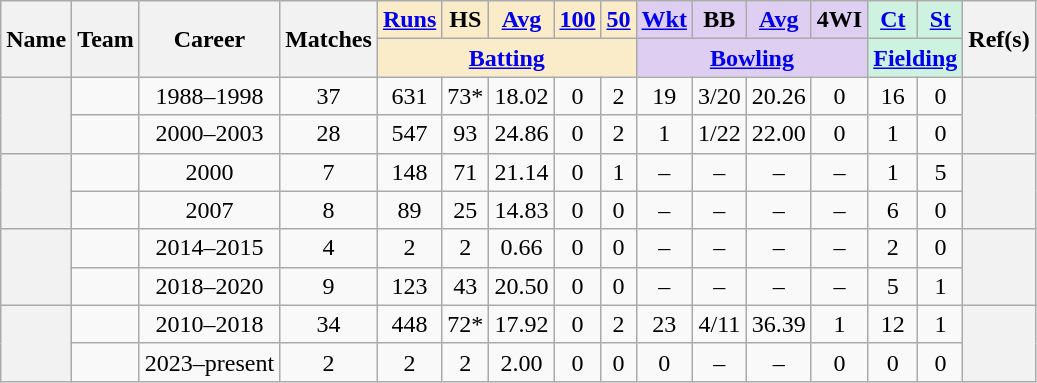<table class="wikitable" style="text-align:center;">
<tr>
<th scope="col" rowspan="2">Name</th>
<th scope="col" rowspan="2">Team</th>
<th scope="col" rowspan="2">Career</th>
<th scope="col" rowspan="2">Matches</th>
<th scope="col" style="background:#faecc8"><a href='#'>Runs</a></th>
<th scope="col" style="background:#faecc8">HS</th>
<th scope="col" style="background:#faecc8"><a href='#'>Avg</a></th>
<th scope="col" style="background:#faecc8"><a href='#'>100</a></th>
<th scope="col" style="background:#faecc8"><a href='#'>50</a></th>
<th scope="col" style="background:#ddcef2"><a href='#'>Wkt</a></th>
<th scope="col" style="background:#ddcef2">BB</th>
<th scope="col" style="background:#ddcef2"><a href='#'>Avg</a></th>
<th scope="col" style="background:#ddcef2">4WI</th>
<th scope="col" style="background:#cef2e0"><a href='#'>Ct</a></th>
<th scope="col" style="background:#cef2e0"><a href='#'>St</a></th>
<th scope="col" rowspan="2">Ref(s)</th>
</tr>
<tr class="unsortable">
<th scope="col" colspan=5 style="background:#faecc8"><a href='#'>Batting</a></th>
<th scope="col" colspan=4 style="background:#ddcef2"><a href='#'>Bowling</a></th>
<th scope="col" colspan=2 style="background:#cef2e0"><a href='#'>Fielding</a></th>
</tr>
<tr>
<th scope="row" rowspan="2"></th>
<td></td>
<td>1988–1998</td>
<td>37</td>
<td>631</td>
<td>73*</td>
<td>18.02</td>
<td>0</td>
<td>2</td>
<td>19</td>
<td>3/20</td>
<td>20.26</td>
<td>0</td>
<td>16</td>
<td>0</td>
<th rowspan="2"></th>
</tr>
<tr>
<td></td>
<td>2000–2003</td>
<td>28</td>
<td>547</td>
<td>93</td>
<td>24.86</td>
<td>0</td>
<td>2</td>
<td>1</td>
<td>1/22</td>
<td>22.00</td>
<td>0</td>
<td>1</td>
<td>0</td>
</tr>
<tr>
<th scope="row" rowspan="2"></th>
<td></td>
<td>2000</td>
<td>7</td>
<td>148</td>
<td>71</td>
<td>21.14</td>
<td>0</td>
<td>1</td>
<td>–</td>
<td>–</td>
<td>–</td>
<td>–</td>
<td>1</td>
<td>5</td>
<th rowspan="2"></th>
</tr>
<tr>
<td></td>
<td>2007</td>
<td>8</td>
<td>89</td>
<td>25</td>
<td>14.83</td>
<td>0</td>
<td>0</td>
<td>–</td>
<td>–</td>
<td>–</td>
<td>–</td>
<td>6</td>
<td>0</td>
</tr>
<tr>
<th scope="row" rowspan="2"></th>
<td></td>
<td>2014–2015</td>
<td>4</td>
<td>2</td>
<td>2</td>
<td>0.66</td>
<td>0</td>
<td>0</td>
<td>–</td>
<td>–</td>
<td>–</td>
<td>–</td>
<td>2</td>
<td>0</td>
<th rowspan="2"></th>
</tr>
<tr>
<td></td>
<td>2018–2020</td>
<td>9</td>
<td>123</td>
<td>43</td>
<td>20.50</td>
<td>0</td>
<td>0</td>
<td>–</td>
<td>–</td>
<td>–</td>
<td>–</td>
<td>5</td>
<td>1</td>
</tr>
<tr>
<th scope="row" rowspan="2"></th>
<td></td>
<td>2010–2018</td>
<td>34</td>
<td>448</td>
<td>72*</td>
<td>17.92</td>
<td>0</td>
<td>2</td>
<td>23</td>
<td>4/11</td>
<td>36.39</td>
<td>1</td>
<td>12</td>
<td>1</td>
<th rowspan="2"></th>
</tr>
<tr>
<td></td>
<td>2023–present</td>
<td>2</td>
<td>2</td>
<td>2</td>
<td>2.00</td>
<td>0</td>
<td>0</td>
<td>0</td>
<td>–</td>
<td>–</td>
<td>0</td>
<td>0</td>
<td>0</td>
</tr>
</table>
